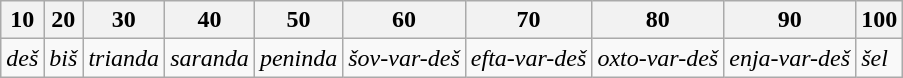<table class="wikitable">
<tr>
<th>10</th>
<th>20</th>
<th>30</th>
<th>40</th>
<th>50</th>
<th>60</th>
<th>70</th>
<th>80</th>
<th>90</th>
<th>100</th>
</tr>
<tr>
<td><em>deš</em></td>
<td><em>biš</em></td>
<td><em>trianda</em></td>
<td><em>saranda</em></td>
<td><em>peninda</em></td>
<td><em>šov-var-deš</em></td>
<td><em>efta-var-deš</em></td>
<td><em>oxto-var-deš</em></td>
<td><em>enja-var-deš</em></td>
<td><em>šel</em></td>
</tr>
</table>
